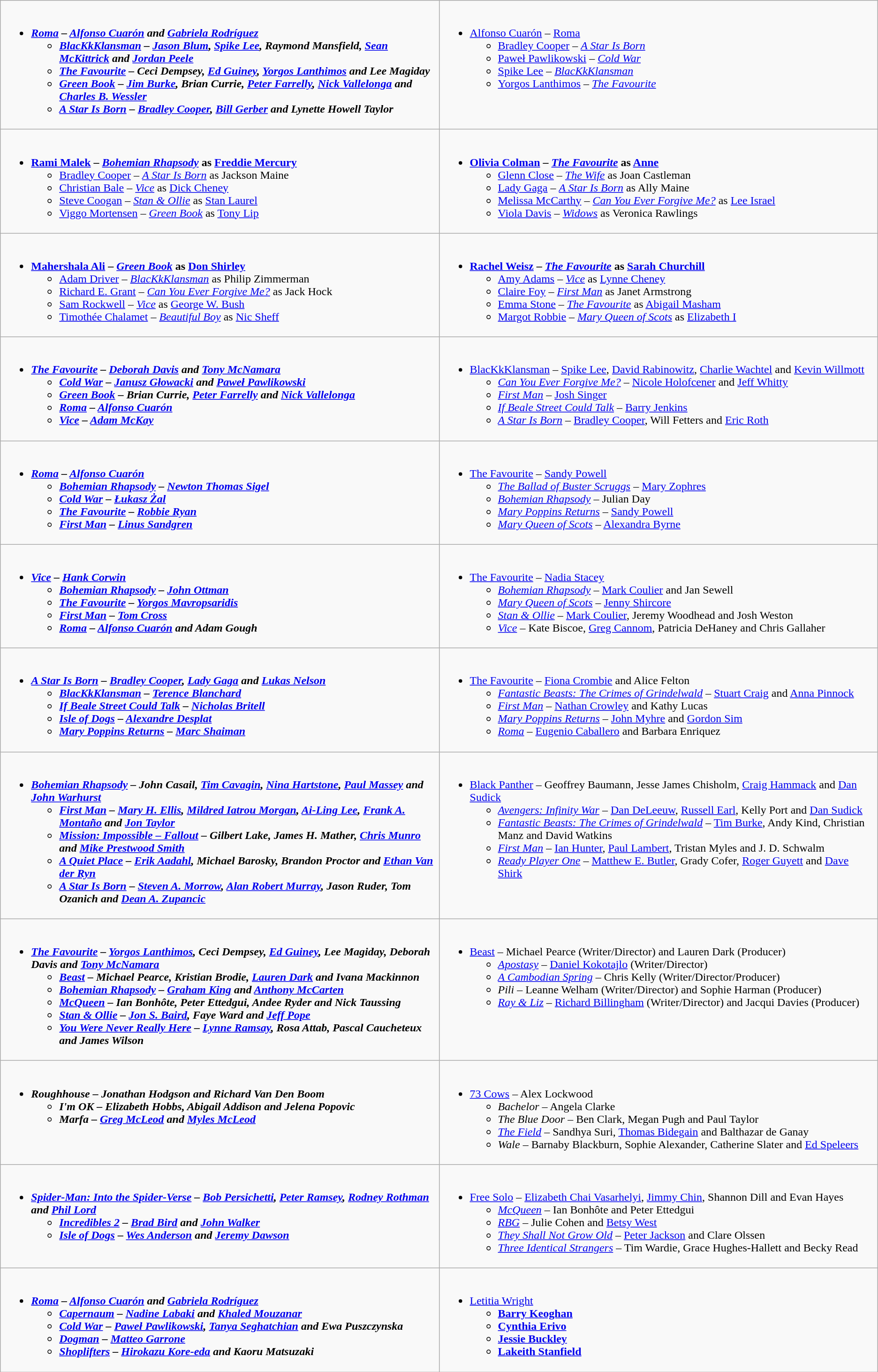<table class=wikitable>
<tr>
<td valign="top" width="50%"><br><ul><li><strong><em><a href='#'>Roma</a><em> – <a href='#'>Alfonso Cuarón</a> and <a href='#'>Gabriela Rodríguez</a><strong><ul><li></em><a href='#'>BlacKkKlansman</a><em> – <a href='#'>Jason Blum</a>, <a href='#'>Spike Lee</a>, Raymond Mansfield, <a href='#'>Sean McKittrick</a> and <a href='#'>Jordan Peele</a></li><li></em><a href='#'>The Favourite</a><em> – Ceci Dempsey, <a href='#'>Ed Guiney</a>, <a href='#'>Yorgos Lanthimos</a> and Lee Magiday</li><li></em><a href='#'>Green Book</a><em> – <a href='#'>Jim Burke</a>, Brian Currie, <a href='#'>Peter Farrelly</a>, <a href='#'>Nick Vallelonga</a> and <a href='#'>Charles B. Wessler</a></li><li></em><a href='#'>A Star Is Born</a><em> – <a href='#'>Bradley Cooper</a>, <a href='#'>Bill Gerber</a> and Lynette Howell Taylor</li></ul></li></ul></td>
<td valign="top" width="50%"><br><ul><li></strong><a href='#'>Alfonso Cuarón</a> – </em><a href='#'>Roma</a></em></strong><ul><li><a href='#'>Bradley Cooper</a> – <em><a href='#'>A Star Is Born</a></em></li><li><a href='#'>Paweł Pawlikowski</a> – <em><a href='#'>Cold War</a></em></li><li><a href='#'>Spike Lee</a> – <em><a href='#'>BlacKkKlansman</a></em></li><li><a href='#'>Yorgos Lanthimos</a> – <em><a href='#'>The Favourite</a></em></li></ul></li></ul></td>
</tr>
<tr>
<td valign="top" width="50%"><br><ul><li><strong><a href='#'>Rami Malek</a> – <em><a href='#'>Bohemian Rhapsody</a></em> as <a href='#'>Freddie Mercury</a></strong><ul><li><a href='#'>Bradley Cooper</a> – <em><a href='#'>A Star Is Born</a></em> as Jackson Maine</li><li><a href='#'>Christian Bale</a> – <em><a href='#'>Vice</a></em> as <a href='#'>Dick Cheney</a></li><li><a href='#'>Steve Coogan</a> – <em><a href='#'>Stan & Ollie</a></em> as <a href='#'>Stan Laurel</a></li><li><a href='#'>Viggo Mortensen</a> – <em><a href='#'>Green Book</a></em> as <a href='#'>Tony Lip</a></li></ul></li></ul></td>
<td valign="top" width="50%"><br><ul><li><strong><a href='#'>Olivia Colman</a> – <em><a href='#'>The Favourite</a></em> as <a href='#'>Anne</a></strong><ul><li><a href='#'>Glenn Close</a> – <em><a href='#'>The Wife</a></em> as Joan Castleman</li><li><a href='#'>Lady Gaga</a> – <em><a href='#'>A Star Is Born</a></em> as Ally Maine</li><li><a href='#'>Melissa McCarthy</a> – <em><a href='#'>Can You Ever Forgive Me?</a></em> as <a href='#'>Lee Israel</a></li><li><a href='#'>Viola Davis</a> – <em><a href='#'>Widows</a></em> as Veronica Rawlings</li></ul></li></ul></td>
</tr>
<tr>
<td valign="top" width="50%"><br><ul><li><strong><a href='#'>Mahershala Ali</a> – <em><a href='#'>Green Book</a></em> as <a href='#'>Don Shirley</a></strong><ul><li><a href='#'>Adam Driver</a> – <em><a href='#'>BlacKkKlansman</a></em> as Philip Zimmerman</li><li><a href='#'>Richard E. Grant</a> – <em><a href='#'>Can You Ever Forgive Me?</a></em> as Jack Hock</li><li><a href='#'>Sam Rockwell</a> – <em><a href='#'>Vice</a></em> as <a href='#'>George W. Bush</a></li><li><a href='#'>Timothée Chalamet</a> – <em><a href='#'>Beautiful Boy</a></em> as <a href='#'>Nic Sheff</a></li></ul></li></ul></td>
<td valign="top" width="50%"><br><ul><li><strong><a href='#'>Rachel Weisz</a> – <em><a href='#'>The Favourite</a></em> as <a href='#'>Sarah Churchill</a></strong><ul><li><a href='#'>Amy Adams</a> – <em><a href='#'>Vice</a></em> as <a href='#'>Lynne Cheney</a></li><li><a href='#'>Claire Foy</a> – <em><a href='#'>First Man</a></em> as Janet Armstrong</li><li><a href='#'>Emma Stone</a> – <em><a href='#'>The Favourite</a></em> as <a href='#'>Abigail Masham</a></li><li><a href='#'>Margot Robbie</a> – <em><a href='#'>Mary Queen of Scots</a></em> as <a href='#'>Elizabeth I</a></li></ul></li></ul></td>
</tr>
<tr>
<td valign="top" width="50%"><br><ul><li><strong><em><a href='#'>The Favourite</a><em> – <a href='#'>Deborah Davis</a> and <a href='#'>Tony McNamara</a><strong><ul><li></em><a href='#'>Cold War</a><em> – <a href='#'>Janusz Głowacki</a> and <a href='#'>Paweł Pawlikowski</a></li><li></em><a href='#'>Green Book</a><em> – Brian Currie, <a href='#'>Peter Farrelly</a> and <a href='#'>Nick Vallelonga</a></li><li></em><a href='#'>Roma</a><em> – <a href='#'>Alfonso Cuarón</a></li><li></em><a href='#'>Vice</a><em> – <a href='#'>Adam McKay</a></li></ul></li></ul></td>
<td valign="top" width="50%"><br><ul><li></em></strong><a href='#'>BlacKkKlansman</a></em> – <a href='#'>Spike Lee</a>, <a href='#'>David Rabinowitz</a>, <a href='#'>Charlie Wachtel</a> and <a href='#'>Kevin Willmott</a></strong><ul><li><em><a href='#'>Can You Ever Forgive Me?</a></em> – <a href='#'>Nicole Holofcener</a> and <a href='#'>Jeff Whitty</a></li><li><em><a href='#'>First Man</a></em> – <a href='#'>Josh Singer</a></li><li><em><a href='#'>If Beale Street Could Talk</a></em> – <a href='#'>Barry Jenkins</a></li><li><em><a href='#'>A Star Is Born</a></em> – <a href='#'>Bradley Cooper</a>, Will Fetters and <a href='#'>Eric Roth</a></li></ul></li></ul></td>
</tr>
<tr>
<td valign="top" width="50%"><br><ul><li><strong><em><a href='#'>Roma</a><em> – <a href='#'>Alfonso Cuarón</a><strong><ul><li></em><a href='#'>Bohemian Rhapsody</a><em> – <a href='#'>Newton Thomas Sigel</a></li><li></em><a href='#'>Cold War</a><em> – <a href='#'>Łukasz Żal</a></li><li></em><a href='#'>The Favourite</a><em> – <a href='#'>Robbie Ryan</a></li><li></em><a href='#'>First Man</a><em> – <a href='#'>Linus Sandgren</a></li></ul></li></ul></td>
<td valign="top" width="50%"><br><ul><li></em></strong><a href='#'>The Favourite</a></em> – <a href='#'>Sandy Powell</a></strong><ul><li><em><a href='#'>The Ballad of Buster Scruggs</a></em> – <a href='#'>Mary Zophres</a></li><li><em><a href='#'>Bohemian Rhapsody</a></em> – Julian Day</li><li><em><a href='#'>Mary Poppins Returns</a></em> – <a href='#'>Sandy Powell</a></li><li><em><a href='#'>Mary Queen of Scots</a></em> – <a href='#'>Alexandra Byrne</a></li></ul></li></ul></td>
</tr>
<tr>
<td valign="top" width="50%"><br><ul><li><strong><em><a href='#'>Vice</a><em> – <a href='#'>Hank Corwin</a><strong><ul><li></em><a href='#'>Bohemian Rhapsody</a><em> – <a href='#'>John Ottman</a></li><li></em><a href='#'>The Favourite</a><em> – <a href='#'>Yorgos Mavropsaridis</a></li><li></em><a href='#'>First Man</a><em> – <a href='#'>Tom Cross</a></li><li></em><a href='#'>Roma</a><em> – <a href='#'>Alfonso Cuarón</a> and Adam Gough</li></ul></li></ul></td>
<td valign="top" width="50%"><br><ul><li></em></strong><a href='#'>The Favourite</a></em> – <a href='#'>Nadia Stacey</a></strong><ul><li><em><a href='#'>Bohemian Rhapsody</a></em> – <a href='#'>Mark Coulier</a> and Jan Sewell</li><li><em><a href='#'>Mary Queen of Scots</a></em> – <a href='#'>Jenny Shircore</a></li><li><em><a href='#'>Stan & Ollie</a></em> – <a href='#'>Mark Coulier</a>, Jeremy Woodhead and Josh Weston</li><li><em><a href='#'>Vice</a></em> – Kate Biscoe, <a href='#'>Greg Cannom</a>, Patricia DeHaney and Chris Gallaher</li></ul></li></ul></td>
</tr>
<tr>
<td valign="top" width="50%"><br><ul><li><strong><em><a href='#'>A Star Is Born</a><em> – <a href='#'>Bradley Cooper</a>, <a href='#'>Lady Gaga</a> and <a href='#'>Lukas Nelson</a><strong><ul><li></em><a href='#'>BlacKkKlansman</a><em> – <a href='#'>Terence Blanchard</a></li><li></em><a href='#'>If Beale Street Could Talk</a><em> – <a href='#'>Nicholas Britell</a></li><li></em><a href='#'>Isle of Dogs</a><em> – <a href='#'>Alexandre Desplat</a></li><li></em><a href='#'>Mary Poppins Returns</a><em> – <a href='#'>Marc Shaiman</a></li></ul></li></ul></td>
<td valign="top" width="50%"><br><ul><li></em></strong><a href='#'>The Favourite</a></em> – <a href='#'>Fiona Crombie</a> and Alice Felton</strong><ul><li><em><a href='#'>Fantastic Beasts: The Crimes of Grindelwald</a></em> – <a href='#'>Stuart Craig</a> and <a href='#'>Anna Pinnock</a></li><li><em><a href='#'>First Man</a></em> – <a href='#'>Nathan Crowley</a> and Kathy Lucas</li><li><em><a href='#'>Mary Poppins Returns</a></em> – <a href='#'>John Myhre</a> and <a href='#'>Gordon Sim</a></li><li><em><a href='#'>Roma</a></em> – <a href='#'>Eugenio Caballero</a> and Barbara Enriquez</li></ul></li></ul></td>
</tr>
<tr>
<td valign="top" width="50%"><br><ul><li><strong><em><a href='#'>Bohemian Rhapsody</a><em> – John Casail, <a href='#'>Tim Cavagin</a>, <a href='#'>Nina Hartstone</a>, <a href='#'>Paul Massey</a> and <a href='#'>John Warhurst</a><strong><ul><li></em><a href='#'>First Man</a><em> – <a href='#'>Mary H. Ellis</a>, <a href='#'>Mildred Iatrou Morgan</a>, <a href='#'>Ai-Ling Lee</a>, <a href='#'>Frank A. Montaño</a> and <a href='#'>Jon Taylor</a></li><li></em><a href='#'>Mission: Impossible – Fallout</a><em> – Gilbert Lake, James H. Mather, <a href='#'>Chris Munro</a> and <a href='#'>Mike Prestwood Smith</a></li><li></em><a href='#'>A Quiet Place</a><em> – <a href='#'>Erik Aadahl</a>, Michael Barosky, Brandon Proctor and <a href='#'>Ethan Van der Ryn</a></li><li></em><a href='#'>A Star Is Born</a><em> – <a href='#'>Steven A. Morrow</a>, <a href='#'>Alan Robert Murray</a>, Jason Ruder, Tom Ozanich and <a href='#'>Dean A. Zupancic</a></li></ul></li></ul></td>
<td valign="top" width="50%"><br><ul><li></em></strong><a href='#'>Black Panther</a></em> – Geoffrey Baumann, Jesse James Chisholm, <a href='#'>Craig Hammack</a> and <a href='#'>Dan Sudick</a></strong><ul><li><em><a href='#'>Avengers: Infinity War</a></em> – <a href='#'>Dan DeLeeuw</a>, <a href='#'>Russell Earl</a>, Kelly Port and <a href='#'>Dan Sudick</a></li><li><em><a href='#'>Fantastic Beasts: The Crimes of Grindelwald</a></em> – <a href='#'>Tim Burke</a>, Andy Kind, Christian Manz and David Watkins</li><li><em><a href='#'>First Man</a></em> – <a href='#'>Ian Hunter</a>, <a href='#'>Paul Lambert</a>, Tristan Myles and J. D. Schwalm</li><li><em><a href='#'>Ready Player One</a></em> – <a href='#'>Matthew E. Butler</a>, Grady Cofer, <a href='#'>Roger Guyett</a> and <a href='#'>Dave Shirk</a></li></ul></li></ul></td>
</tr>
<tr>
<td valign="top" width="50%"><br><ul><li><strong><em><a href='#'>The Favourite</a><em> – <a href='#'>Yorgos Lanthimos</a>, Ceci Dempsey, <a href='#'>Ed Guiney</a>, Lee Magiday, Deborah Davis and <a href='#'>Tony McNamara</a><strong><ul><li></em><a href='#'>Beast</a><em> – Michael Pearce, Kristian Brodie, <a href='#'>Lauren Dark</a> and Ivana Mackinnon</li><li></em><a href='#'>Bohemian Rhapsody</a><em> – <a href='#'>Graham King</a> and <a href='#'>Anthony McCarten</a></li><li></em><a href='#'>McQueen</a><em> – Ian Bonhôte, Peter Ettedgui, Andee Ryder and Nick Taussing</li><li></em><a href='#'>Stan & Ollie</a><em> – <a href='#'>Jon S. Baird</a>, Faye Ward and <a href='#'>Jeff Pope</a></li><li></em><a href='#'>You Were Never Really Here</a><em> – <a href='#'>Lynne Ramsay</a>, Rosa Attab, Pascal Caucheteux and James Wilson</li></ul></li></ul></td>
<td valign="top" width="50%"><br><ul><li></em></strong><a href='#'>Beast</a></em> – Michael Pearce (Writer/Director) and Lauren Dark (Producer)</strong><ul><li><em><a href='#'>Apostasy</a></em> – <a href='#'>Daniel Kokotajlo</a> (Writer/Director)</li><li><em><a href='#'>A Cambodian Spring</a></em> – Chris Kelly (Writer/Director/Producer)</li><li><em>Pili</em> – Leanne Welham (Writer/Director) and Sophie Harman (Producer)</li><li><em><a href='#'>Ray & Liz</a></em> – <a href='#'>Richard Billingham</a> (Writer/Director) and Jacqui Davies (Producer)</li></ul></li></ul></td>
</tr>
<tr>
<td valign="top" width="50%"><br><ul><li><strong><em>Roughhouse<em> – Jonathan Hodgson and Richard Van Den Boom<strong><ul><li></em>I'm OK<em> – Elizabeth Hobbs, Abigail Addison and Jelena Popovic</li><li></em>Marfa<em> – <a href='#'>Greg McLeod</a> and <a href='#'>Myles McLeod</a></li></ul></li></ul></td>
<td valign="top" width="50%"><br><ul><li></em></strong><a href='#'>73 Cows</a></em> – Alex Lockwood</strong><ul><li><em>Bachelor</em> – Angela Clarke</li><li><em>The Blue Door</em> – Ben Clark, Megan Pugh and Paul Taylor</li><li><em><a href='#'>The Field</a></em> – Sandhya Suri, <a href='#'>Thomas Bidegain</a> and Balthazar de Ganay</li><li><em>Wale</em> – Barnaby Blackburn, Sophie Alexander, Catherine Slater and <a href='#'>Ed Speleers</a></li></ul></li></ul></td>
</tr>
<tr>
<td valign="top" width="50%"><br><ul><li><strong><em><a href='#'>Spider-Man: Into the Spider-Verse</a><em> – <a href='#'>Bob Persichetti</a>, <a href='#'>Peter Ramsey</a>, <a href='#'>Rodney Rothman</a> and <a href='#'>Phil Lord</a><strong><ul><li></em><a href='#'>Incredibles 2</a><em> – <a href='#'>Brad Bird</a> and <a href='#'>John Walker</a></li><li></em><a href='#'>Isle of Dogs</a><em> – <a href='#'>Wes Anderson</a> and <a href='#'>Jeremy Dawson</a></li></ul></li></ul></td>
<td valign="top" width="50%"><br><ul><li></em></strong><a href='#'>Free Solo</a></em> – <a href='#'>Elizabeth Chai Vasarhelyi</a>, <a href='#'>Jimmy Chin</a>, Shannon Dill and Evan Hayes</strong><ul><li><em><a href='#'>McQueen</a></em> – Ian Bonhôte and Peter Ettedgui</li><li><em><a href='#'>RBG</a></em> – Julie Cohen and <a href='#'>Betsy West</a></li><li><em><a href='#'>They Shall Not Grow Old</a></em> – <a href='#'>Peter Jackson</a> and Clare Olssen</li><li><em><a href='#'>Three Identical Strangers</a></em> – Tim Wardie, Grace Hughes-Hallett and Becky Read</li></ul></li></ul></td>
</tr>
<tr>
<td valign="top" width="50%"><br><ul><li><strong><em><a href='#'>Roma</a><em> – <a href='#'>Alfonso Cuarón</a> and <a href='#'>Gabriela Rodríguez</a><strong><ul><li></em><a href='#'>Capernaum</a><em> – <a href='#'>Nadine Labaki</a> and <a href='#'>Khaled Mouzanar</a></li><li></em><a href='#'>Cold War</a><em> – <a href='#'>Paweł Pawlikowski</a>, <a href='#'>Tanya Seghatchian</a> and Ewa Puszczynska</li><li></em><a href='#'>Dogman</a><em> – <a href='#'>Matteo Garrone</a></li><li></em><a href='#'>Shoplifters</a><em> – <a href='#'>Hirokazu Kore-eda</a> and Kaoru Matsuzaki</li></ul></li></ul></td>
<td valign="top" width="50%"><br><ul><li></strong><a href='#'>Letitia Wright</a><strong><ul><li><a href='#'>Barry Keoghan</a></li><li><a href='#'>Cynthia Erivo</a></li><li><a href='#'>Jessie Buckley</a></li><li><a href='#'>Lakeith Stanfield</a></li></ul></li></ul></td>
</tr>
</table>
